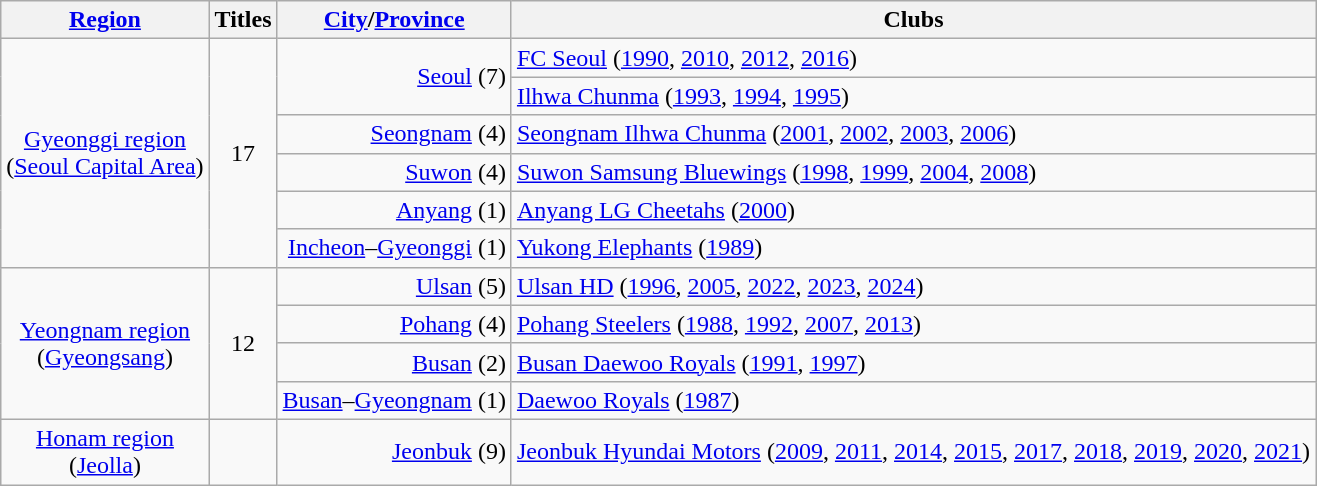<table class="wikitable">
<tr>
<th><a href='#'>Region</a></th>
<th>Titles</th>
<th><a href='#'>City</a>/<a href='#'>Province</a></th>
<th>Clubs</th>
</tr>
<tr>
<td align=center rowspan=6><a href='#'>Gyeonggi region</a><br>(<a href='#'>Seoul Capital Area</a>)</td>
<td rowspan=6 style="text-align:center;">17</td>
<td align="right" rowspan=2><a href='#'>Seoul</a> (7)</td>
<td><a href='#'>FC Seoul</a> (<a href='#'>1990</a>, <a href='#'>2010</a>, <a href='#'>2012</a>, <a href='#'>2016</a>)</td>
</tr>
<tr>
<td><a href='#'>Ilhwa Chunma</a> (<a href='#'>1993</a>, <a href='#'>1994</a>, <a href='#'>1995</a>)</td>
</tr>
<tr>
<td align="right"><a href='#'>Seongnam</a> (4)</td>
<td><a href='#'>Seongnam Ilhwa Chunma</a> (<a href='#'>2001</a>, <a href='#'>2002</a>, <a href='#'>2003</a>, <a href='#'>2006</a>)</td>
</tr>
<tr>
<td align="right"><a href='#'>Suwon</a> (4)</td>
<td><a href='#'>Suwon Samsung Bluewings</a> (<a href='#'>1998</a>, <a href='#'>1999</a>, <a href='#'>2004</a>, <a href='#'>2008</a>)</td>
</tr>
<tr>
<td align="right"><a href='#'>Anyang</a> (1)</td>
<td><a href='#'>Anyang LG Cheetahs</a> (<a href='#'>2000</a>)</td>
</tr>
<tr>
<td align="right"><a href='#'>Incheon</a>–<a href='#'>Gyeonggi</a> (1)</td>
<td><a href='#'>Yukong Elephants</a> (<a href='#'>1989</a>)</td>
</tr>
<tr>
<td align=center rowspan=4><a href='#'>Yeongnam region</a><br>(<a href='#'>Gyeongsang</a>)</td>
<td rowspan=4 style="text-align:center;">12</td>
<td align="right"><a href='#'>Ulsan</a> (5)</td>
<td><a href='#'>Ulsan HD</a> (<a href='#'>1996</a>, <a href='#'>2005</a>, <a href='#'>2022</a>, <a href='#'>2023</a>, <a href='#'>2024</a>)</td>
</tr>
<tr>
<td align="right"><a href='#'>Pohang</a> (4)</td>
<td><a href='#'>Pohang Steelers</a> (<a href='#'>1988</a>, <a href='#'>1992</a>, <a href='#'>2007</a>, <a href='#'>2013</a>)</td>
</tr>
<tr>
<td align="right"><a href='#'>Busan</a> (2)</td>
<td><a href='#'>Busan Daewoo Royals</a> (<a href='#'>1991</a>, <a href='#'>1997</a>)</td>
</tr>
<tr>
<td align="right"><a href='#'>Busan</a>–<a href='#'>Gyeongnam</a> (1)</td>
<td><a href='#'>Daewoo Royals</a> (<a href='#'>1987</a>)</td>
</tr>
<tr>
<td align=center><a href='#'>Honam region</a><br>(<a href='#'>Jeolla</a>)</td>
<td></td>
<td align="right"><a href='#'>Jeonbuk</a> (9)</td>
<td><a href='#'>Jeonbuk Hyundai Motors</a> (<a href='#'>2009</a>, <a href='#'>2011</a>, <a href='#'>2014</a>, <a href='#'>2015</a>, <a href='#'>2017</a>, <a href='#'>2018</a>, <a href='#'>2019</a>, <a href='#'>2020</a>, <a href='#'>2021</a>)</td>
</tr>
</table>
